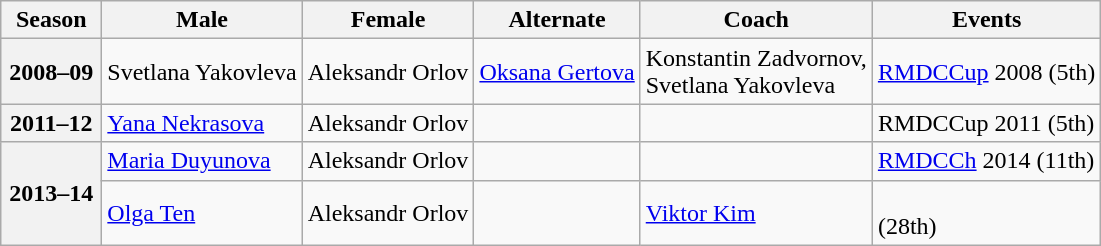<table class="wikitable">
<tr>
<th scope="col" width=60>Season</th>
<th scope="col">Male</th>
<th scope="col">Female</th>
<th scope="col">Alternate</th>
<th scope="col">Coach</th>
<th scope="col">Events</th>
</tr>
<tr>
<th scope="row">2008–09</th>
<td>Svetlana Yakovleva</td>
<td>Aleksandr Orlov</td>
<td><a href='#'>Oksana Gertova</a></td>
<td>Konstantin Zadvornov,<br>Svetlana Yakovleva</td>
<td><a href='#'>RMDCCup</a> 2008 (5th)</td>
</tr>
<tr>
<th scope="row">2011–12</th>
<td><a href='#'>Yana Nekrasova</a></td>
<td>Aleksandr Orlov</td>
<td></td>
<td></td>
<td>RMDCCup 2011 (5th)</td>
</tr>
<tr>
<th scope="row" rowspan=2>2013–14</th>
<td><a href='#'>Maria Duyunova</a></td>
<td>Aleksandr Orlov</td>
<td></td>
<td></td>
<td><a href='#'>RMDCCh</a> 2014 (11th)</td>
</tr>
<tr>
<td><a href='#'>Olga Ten</a></td>
<td>Aleksandr Orlov</td>
<td></td>
<td><a href='#'>Viktor Kim</a></td>
<td><br> (28th)</td>
</tr>
</table>
